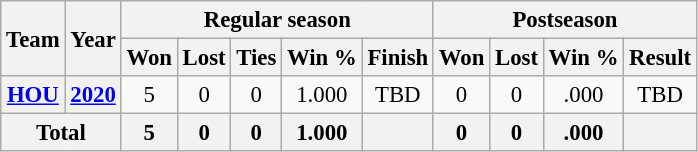<table class="wikitable" style="font-size: 95%; text-align:center;">
<tr>
<th rowspan="2">Team</th>
<th rowspan="2">Year</th>
<th colspan="5">Regular season</th>
<th colspan="4">Postseason</th>
</tr>
<tr>
<th>Won</th>
<th>Lost</th>
<th>Ties</th>
<th>Win %</th>
<th>Finish</th>
<th>Won</th>
<th>Lost</th>
<th>Win %</th>
<th>Result</th>
</tr>
<tr>
<th><a href='#'>HOU</a></th>
<th><a href='#'>2020</a></th>
<td>5</td>
<td>0</td>
<td>0</td>
<td>1.000</td>
<td>TBD</td>
<td>0</td>
<td>0</td>
<td>.000</td>
<td>TBD</td>
</tr>
<tr>
<th colspan="2">Total</th>
<th>5</th>
<th>0</th>
<th>0</th>
<th>1.000</th>
<th></th>
<th>0</th>
<th>0</th>
<th>.000</th>
<th></th>
</tr>
</table>
